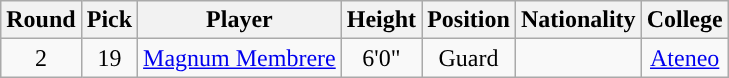<table class="wikitable sortable sortable">
<tr>
<th>Round</th>
<th>Pick</th>
<th>Player</th>
<th>Height</th>
<th>Position</th>
<th>Nationality</th>
<th>College</th>
</tr>
<tr style="text-align: center">
<td>2</td>
<td>19</td>
<td><a href='#'>Magnum Membrere</a></td>
<td>6'0"</td>
<td>Guard</td>
<td></td>
<td><a href='#'>Ateneo</a></td>
</tr>
</table>
